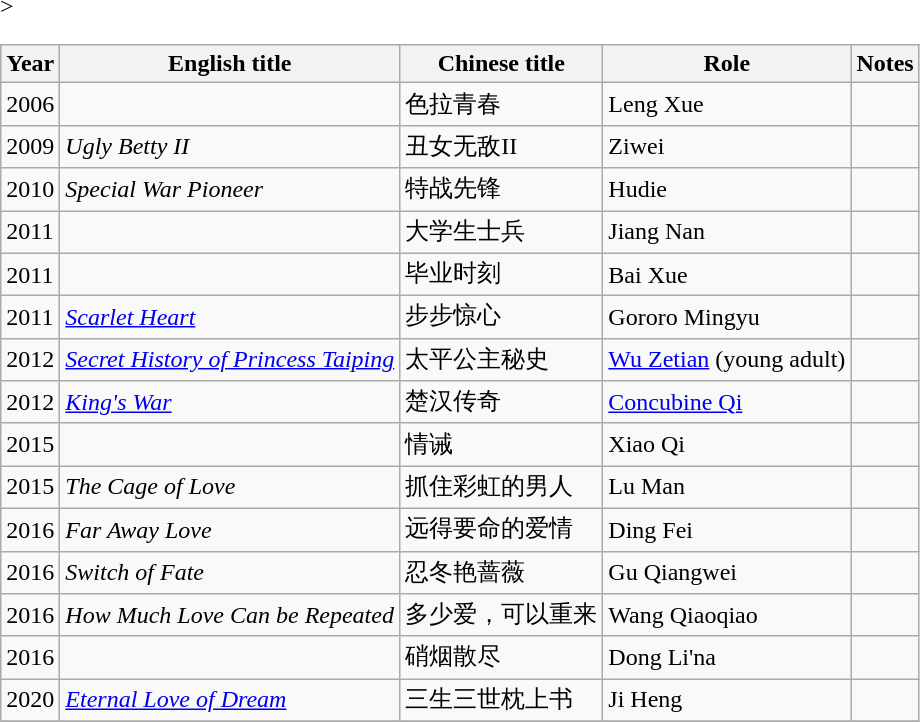<table class="wikitable sortable">
<tr>
<th>Year</th>
<th>English title</th>
<th>Chinese title</th>
<th>Role</th>
<th class="unsortable">Notes</th>
</tr>
<tr>
<td>2006</td>
<td></td>
<td>色拉青春</td>
<td>Leng Xue</td>
<td></td>
</tr>
<tr>
<td>2009</td>
<td><em>Ugly Betty II</em></td>
<td>丑女无敌II</td>
<td>Ziwei</td>
<td></td>
</tr>
<tr>
<td>2010</td>
<td><em>Special War Pioneer</em></td>
<td>特战先锋</td>
<td>Hudie</td>
<td></td>
</tr>
<tr>
<td>2011</td>
<td></td>
<td>大学生士兵</td>
<td>Jiang Nan</td>
<td></td>
</tr>
<tr>
<td>2011</td>
<td></td>
<td>毕业时刻</td>
<td>Bai Xue</td>
<td></td>
</tr>
<tr>
<td>2011</td>
<td><em><a href='#'>Scarlet Heart</a></em></td>
<td>步步惊心</td>
<td>Gororo Mingyu</td>
<td></td>
</tr>
<tr>
<td>2012</td>
<td><em><a href='#'>Secret History of Princess Taiping</a></em></td>
<td>太平公主秘史</td>
<td><a href='#'>Wu Zetian</a> (young adult)</td>
<td></td>
</tr>
<tr>
<td>2012</td>
<td><em><a href='#'>King's War</a></em></td>
<td>楚汉传奇</td>
<td><a href='#'>Concubine Qi</a></td>
<td></td>
</tr>
<tr>
<td>2015</td>
<td></td>
<td>情诫</td>
<td>Xiao Qi</td>
<td></td>
</tr>
<tr>
<td>2015</td>
<td><em>The Cage of Love</em></td>
<td>抓住彩虹的男人</td>
<td>Lu Man</td>
<td></td>
</tr>
<tr>
<td>2016</td>
<td><em>Far Away Love</em></td>
<td>远得要命的爱情</td>
<td>Ding Fei</td>
<td></td>
</tr>
<tr>
<td>2016</td>
<td><em>Switch of Fate</em></td>
<td>忍冬艳蔷薇</td>
<td>Gu Qiangwei</td>
<td></td>
</tr>
<tr>
<td>2016</td>
<td><em>How Much Love Can be Repeated</em></td>
<td>多少爱，可以重来</td>
<td>Wang Qiaoqiao</td>
<td></td>
</tr>
<tr>
<td>2016</td>
<td></td>
<td>硝烟散尽</td>
<td>Dong Li'na</td>
<td></td>
</tr>
<tr>
<td>2020</td>
<td><em><a href='#'>Eternal Love of Dream</a></em></td>
<td>三生三世枕上书</td>
<td>Ji Heng</td>
<td></td>
</tr>
<tr >>
</tr>
</table>
